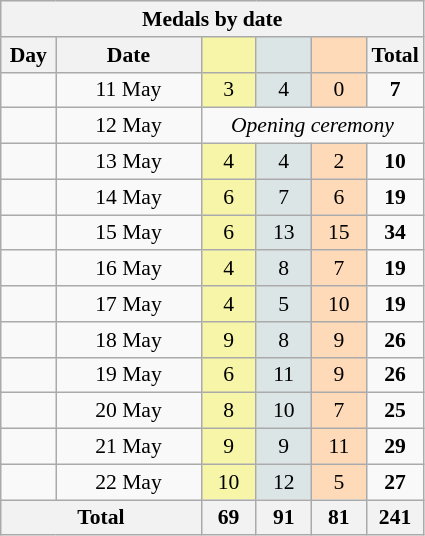<table class="wikitable" style="font-size:90%; text-align:center">
<tr style="background:#efefef;">
<th colspan=6><strong>Medals by date</strong></th>
</tr>
<tr>
<th width=30><strong>Day</strong></th>
<th width=90><strong>Date</strong></th>
<th width=30 style="background:#F7F6A8;"></th>
<th width=30 style="background:#DCE5E5;"></th>
<th width=30 style="background:#FFDAB9;"></th>
<th width=30><strong>Total</strong></th>
</tr>
<tr>
<td></td>
<td>11 May</td>
<td style="background:#F7F6A8;">3</td>
<td style="background:#DCE5E5;">4</td>
<td style="background:#FFDAB9;">0</td>
<td><strong>7</strong></td>
</tr>
<tr>
<td></td>
<td>12 May</td>
<td colspan="4" style="text-align:left center ;"> <em>Opening ceremony</em></td>
</tr>
<tr>
<td></td>
<td>13 May</td>
<td style="background:#F7F6A8;">4</td>
<td style="background:#DCE5E5;">4</td>
<td style="background:#FFDAB9;">2</td>
<td><strong>10</strong></td>
</tr>
<tr>
<td></td>
<td>14 May</td>
<td style="background:#F7F6A8;">6</td>
<td style="background:#DCE5E5;">7</td>
<td style="background:#FFDAB9;">6</td>
<td><strong>19</strong></td>
</tr>
<tr>
<td></td>
<td>15 May</td>
<td style="background:#F7F6A8;">6</td>
<td style="background:#DCE5E5;">13</td>
<td style="background:#FFDAB9;">15</td>
<td><strong>34</strong></td>
</tr>
<tr>
<td></td>
<td>16 May</td>
<td style="background:#F7F6A8;">4</td>
<td style="background:#DCE5E5;">8</td>
<td style="background:#FFDAB9;">7</td>
<td><strong>19</strong></td>
</tr>
<tr>
<td></td>
<td>17 May</td>
<td style="background:#F7F6A8;">4</td>
<td style="background:#DCE5E5;">5</td>
<td style="background:#FFDAB9;">10</td>
<td><strong>19</strong></td>
</tr>
<tr>
<td></td>
<td>18 May</td>
<td style="background:#F7F6A8;">9</td>
<td style="background:#DCE5E5;">8</td>
<td style="background:#FFDAB9;">9</td>
<td><strong>26</strong></td>
</tr>
<tr>
<td></td>
<td>19 May</td>
<td style="background:#F7F6A8;">6</td>
<td style="background:#DCE5E5;">11</td>
<td style="background:#FFDAB9;">9</td>
<td><strong>26</strong></td>
</tr>
<tr>
<td></td>
<td>20 May</td>
<td style="background:#F7F6A8;">8</td>
<td style="background:#DCE5E5;">10</td>
<td style="background:#FFDAB9;">7</td>
<td><strong>25</strong></td>
</tr>
<tr>
<td></td>
<td>21 May</td>
<td style="background:#F7F6A8;">9</td>
<td style="background:#DCE5E5;">9</td>
<td style="background:#FFDAB9;">11</td>
<td><strong>29</strong></td>
</tr>
<tr>
<td></td>
<td>22 May</td>
<td style="background:#F7F6A8;">10</td>
<td style="background:#DCE5E5;">12</td>
<td style="background:#FFDAB9;">5</td>
<td><strong>27</strong></td>
</tr>
<tr>
<th colspan="2"><strong>Total</strong></th>
<th><strong>69</strong></th>
<th><strong>91</strong></th>
<th><strong>81</strong></th>
<th><strong>241</strong></th>
</tr>
</table>
